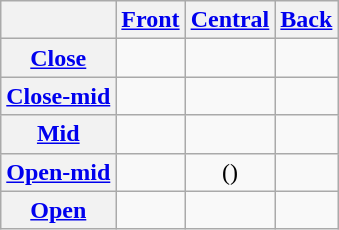<table class=wikitable style=text-align:center>
<tr>
<th></th>
<th><a href='#'>Front</a></th>
<th><a href='#'>Central</a></th>
<th><a href='#'>Back</a></th>
</tr>
<tr>
<th><a href='#'>Close</a></th>
<td></td>
<td></td>
<td></td>
</tr>
<tr>
<th><a href='#'>Close-mid</a></th>
<td></td>
<td></td>
<td></td>
</tr>
<tr>
<th><a href='#'>Mid</a></th>
<td></td>
<td></td>
<td></td>
</tr>
<tr>
<th><a href='#'>Open-mid</a></th>
<td></td>
<td>()</td>
<td></td>
</tr>
<tr>
<th><a href='#'>Open</a></th>
<td></td>
<td></td>
<td></td>
</tr>
</table>
